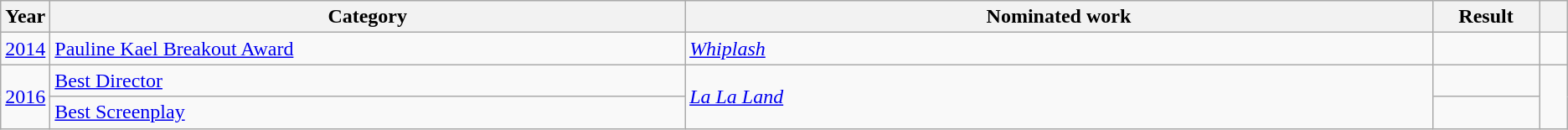<table class=wikitable>
<tr>
<th scope="col" style="width:1em;">Year</th>
<th scope="col" style="width:33em;">Category</th>
<th scope="col" style="width:39em;">Nominated work</th>
<th scope="col" style="width:5em;">Result</th>
<th scope="col" style="width:1em;"></th>
</tr>
<tr>
<td><a href='#'>2014</a></td>
<td><a href='#'>Pauline Kael Breakout Award</a></td>
<td><em><a href='#'>Whiplash</a></em></td>
<td></td>
<td></td>
</tr>
<tr>
<td rowspan="2"><a href='#'>2016</a></td>
<td><a href='#'>Best Director</a></td>
<td rowspan="2"><em><a href='#'>La La Land</a></em></td>
<td></td>
<td rowspan="2"></td>
</tr>
<tr>
<td><a href='#'>Best Screenplay</a></td>
<td></td>
</tr>
</table>
